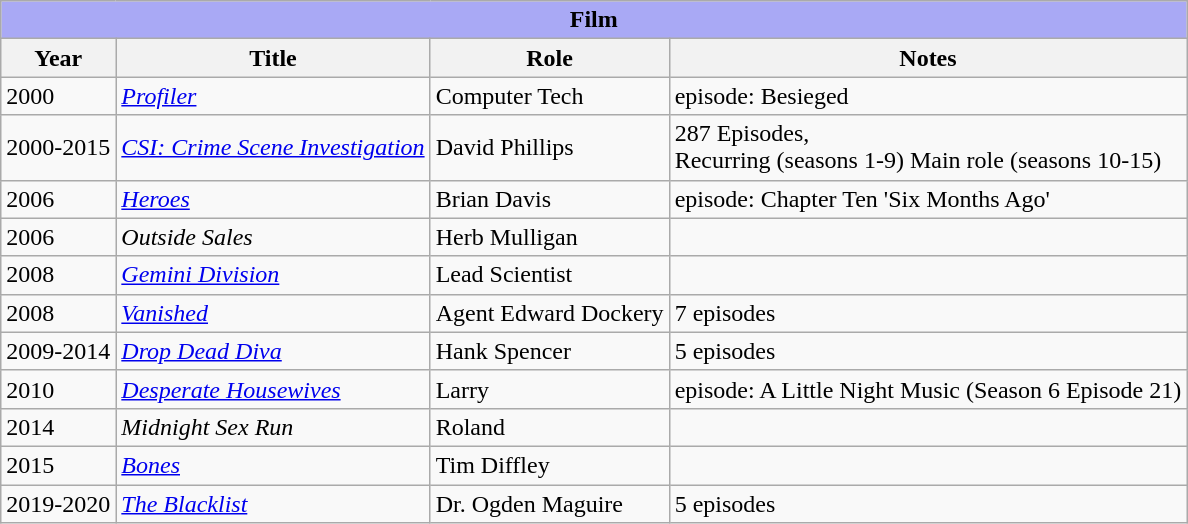<table class="wikitable sortable">
<tr>
<th colspan=4 style="background:#A9A9F5;">Film</th>
</tr>
<tr>
<th>Year</th>
<th>Title</th>
<th>Role</th>
<th>Notes</th>
</tr>
<tr>
<td>2000</td>
<td><em><a href='#'>Profiler</a></em></td>
<td>Computer Tech</td>
<td>episode: Besieged</td>
</tr>
<tr>
<td>2000-2015</td>
<td><em><a href='#'>CSI: Crime Scene Investigation</a></em></td>
<td>David Phillips</td>
<td>287 Episodes,<br>Recurring (seasons 1-9)
Main role (seasons 10-15)</td>
</tr>
<tr>
<td>2006</td>
<td><em><a href='#'>Heroes</a></em></td>
<td>Brian Davis</td>
<td>episode: Chapter Ten 'Six Months Ago'</td>
</tr>
<tr>
<td>2006</td>
<td><em>Outside Sales</em></td>
<td>Herb Mulligan</td>
<td></td>
</tr>
<tr>
<td>2008</td>
<td><em><a href='#'>Gemini Division</a></em></td>
<td>Lead Scientist</td>
<td></td>
</tr>
<tr>
<td>2008</td>
<td><em><a href='#'>Vanished</a></em></td>
<td>Agent Edward Dockery</td>
<td>7 episodes</td>
</tr>
<tr>
<td>2009-2014</td>
<td><em><a href='#'>Drop Dead Diva</a></em></td>
<td>Hank Spencer</td>
<td>5 episodes</td>
</tr>
<tr>
<td>2010</td>
<td><em><a href='#'>Desperate Housewives</a></em></td>
<td>Larry</td>
<td>episode: A Little Night Music  (Season 6 Episode 21)</td>
</tr>
<tr>
<td>2014</td>
<td><em>Midnight Sex Run</em></td>
<td>Roland</td>
<td></td>
</tr>
<tr>
<td>2015</td>
<td><em><a href='#'>Bones</a></em></td>
<td>Tim Diffley</td>
<td></td>
</tr>
<tr>
<td>2019-2020</td>
<td><em><a href='#'>The Blacklist</a></em></td>
<td>Dr. Ogden Maguire</td>
<td>5 episodes</td>
</tr>
</table>
